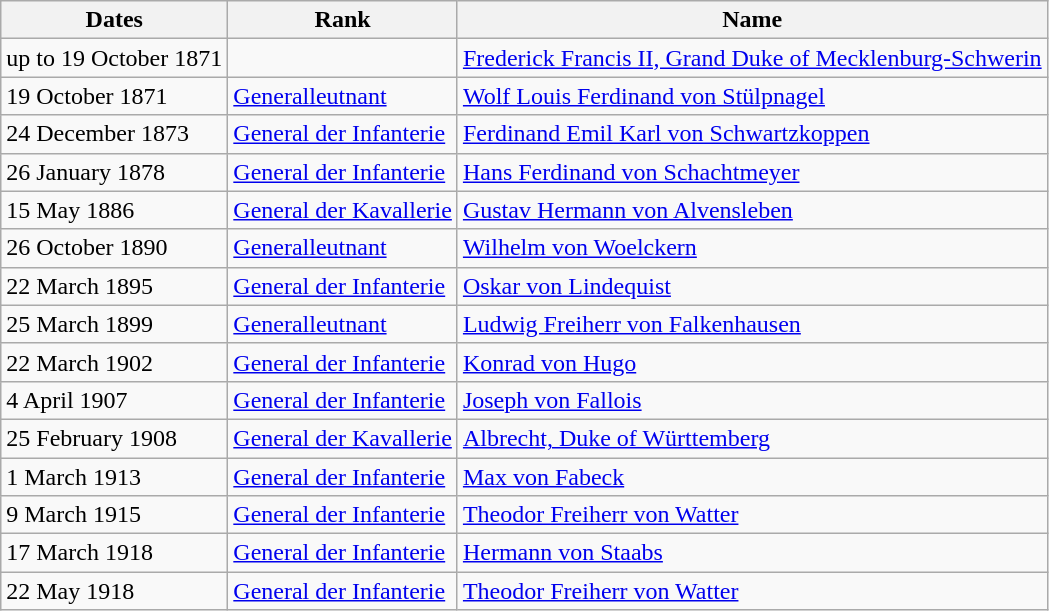<table class="wikitable">
<tr>
<th>Dates</th>
<th>Rank</th>
<th>Name</th>
</tr>
<tr>
<td>up to 19 October 1871</td>
<td></td>
<td><a href='#'>Frederick Francis II, Grand Duke of Mecklenburg-Schwerin</a></td>
</tr>
<tr>
<td>19 October 1871</td>
<td><a href='#'>Generalleutnant</a></td>
<td><a href='#'>Wolf Louis Ferdinand von Stülpnagel</a></td>
</tr>
<tr>
<td>24 December 1873</td>
<td><a href='#'>General der Infanterie</a></td>
<td><a href='#'>Ferdinand Emil Karl von Schwartzkoppen</a></td>
</tr>
<tr>
<td>26 January 1878</td>
<td><a href='#'>General der Infanterie</a></td>
<td><a href='#'>Hans Ferdinand von Schachtmeyer</a></td>
</tr>
<tr>
<td>15 May 1886</td>
<td><a href='#'>General der Kavallerie</a></td>
<td><a href='#'>Gustav Hermann von Alvensleben</a></td>
</tr>
<tr>
<td>26 October 1890</td>
<td><a href='#'>Generalleutnant</a></td>
<td><a href='#'>Wilhelm von Woelckern</a></td>
</tr>
<tr>
<td>22 March 1895</td>
<td><a href='#'>General der Infanterie</a></td>
<td><a href='#'>Oskar von Lindequist</a></td>
</tr>
<tr>
<td>25 March 1899</td>
<td><a href='#'>Generalleutnant</a></td>
<td><a href='#'>Ludwig Freiherr von Falkenhausen</a></td>
</tr>
<tr>
<td>22 March 1902</td>
<td><a href='#'>General der Infanterie</a></td>
<td><a href='#'>Konrad von Hugo</a></td>
</tr>
<tr>
<td>4 April 1907</td>
<td><a href='#'>General der Infanterie</a></td>
<td><a href='#'>Joseph von Fallois</a></td>
</tr>
<tr>
<td>25 February 1908</td>
<td><a href='#'>General der Kavallerie</a></td>
<td><a href='#'>Albrecht, Duke of Württemberg</a></td>
</tr>
<tr>
<td>1 March 1913</td>
<td><a href='#'>General der Infanterie</a></td>
<td><a href='#'>Max von Fabeck</a></td>
</tr>
<tr>
<td>9 March 1915</td>
<td><a href='#'>General der Infanterie</a></td>
<td><a href='#'>Theodor Freiherr von Watter</a></td>
</tr>
<tr>
<td>17 March 1918</td>
<td><a href='#'>General der Infanterie</a></td>
<td><a href='#'>Hermann von Staabs</a></td>
</tr>
<tr>
<td>22 May 1918</td>
<td><a href='#'>General der Infanterie</a></td>
<td><a href='#'>Theodor Freiherr von Watter</a></td>
</tr>
</table>
